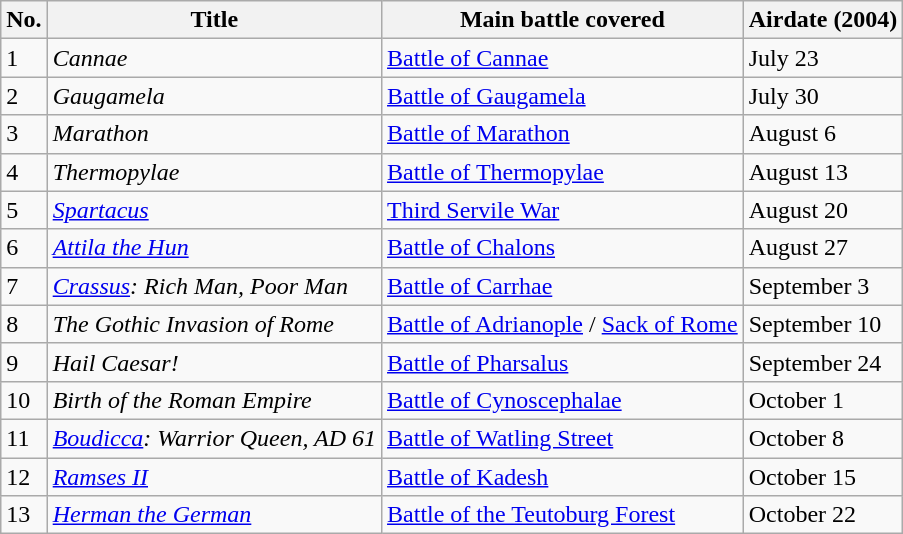<table class="wikitable">
<tr>
<th>No.</th>
<th>Title</th>
<th>Main battle covered</th>
<th>Airdate (2004)</th>
</tr>
<tr>
<td>1</td>
<td><em>Cannae</em></td>
<td><a href='#'>Battle of Cannae</a></td>
<td>July 23</td>
</tr>
<tr>
<td>2</td>
<td><em>Gaugamela</em></td>
<td><a href='#'>Battle of Gaugamela</a></td>
<td>July 30</td>
</tr>
<tr>
<td>3</td>
<td><em>Marathon</em></td>
<td><a href='#'>Battle of Marathon</a></td>
<td>August 6</td>
</tr>
<tr>
<td>4</td>
<td><em>Thermopylae</em></td>
<td><a href='#'>Battle of Thermopylae</a></td>
<td>August 13</td>
</tr>
<tr>
<td>5</td>
<td><em><a href='#'>Spartacus</a></em></td>
<td><a href='#'>Third Servile War</a></td>
<td>August 20</td>
</tr>
<tr>
<td>6</td>
<td><em><a href='#'>Attila the Hun</a></em></td>
<td><a href='#'>Battle of Chalons</a></td>
<td>August 27</td>
</tr>
<tr>
<td>7</td>
<td><em><a href='#'>Crassus</a>: Rich Man, Poor Man</em></td>
<td><a href='#'>Battle of Carrhae</a></td>
<td>September 3</td>
</tr>
<tr>
<td>8</td>
<td><em>The Gothic Invasion of Rome</em></td>
<td><a href='#'>Battle of Adrianople</a> / <a href='#'>Sack of Rome</a></td>
<td>September 10</td>
</tr>
<tr>
<td>9</td>
<td><em>Hail Caesar!</em></td>
<td><a href='#'>Battle of Pharsalus</a></td>
<td>September 24</td>
</tr>
<tr>
<td>10</td>
<td><em>Birth of the Roman Empire</em></td>
<td><a href='#'>Battle of Cynoscephalae</a></td>
<td>October 1</td>
</tr>
<tr>
<td>11</td>
<td><em><a href='#'>Boudicca</a>: Warrior Queen, AD 61</em></td>
<td><a href='#'>Battle of Watling Street</a></td>
<td>October 8</td>
</tr>
<tr>
<td>12</td>
<td><em><a href='#'>Ramses II</a></em></td>
<td><a href='#'>Battle of Kadesh</a></td>
<td>October 15</td>
</tr>
<tr>
<td>13</td>
<td><em><a href='#'>Herman the German</a></em></td>
<td><a href='#'>Battle of the Teutoburg Forest</a></td>
<td>October 22</td>
</tr>
</table>
